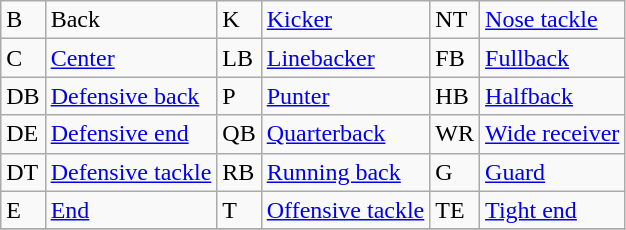<table class="wikitable">
<tr>
<td>B</td>
<td>Back</td>
<td>K</td>
<td><a href='#'>Kicker</a></td>
<td>NT</td>
<td><a href='#'>Nose tackle</a></td>
</tr>
<tr>
<td>C</td>
<td><a href='#'>Center</a></td>
<td>LB</td>
<td><a href='#'>Linebacker</a></td>
<td>FB</td>
<td><a href='#'>Fullback</a></td>
</tr>
<tr>
<td>DB</td>
<td><a href='#'>Defensive back</a></td>
<td>P</td>
<td><a href='#'>Punter</a></td>
<td>HB</td>
<td><a href='#'>Halfback</a></td>
</tr>
<tr>
<td>DE</td>
<td><a href='#'>Defensive end</a></td>
<td>QB</td>
<td><a href='#'>Quarterback</a></td>
<td>WR</td>
<td><a href='#'>Wide receiver</a></td>
</tr>
<tr>
<td>DT</td>
<td><a href='#'>Defensive tackle</a></td>
<td>RB</td>
<td><a href='#'>Running back</a></td>
<td>G</td>
<td><a href='#'>Guard</a></td>
</tr>
<tr>
<td>E</td>
<td><a href='#'>End</a></td>
<td>T</td>
<td><a href='#'>Offensive tackle</a></td>
<td>TE</td>
<td><a href='#'>Tight end</a></td>
</tr>
<tr>
</tr>
</table>
